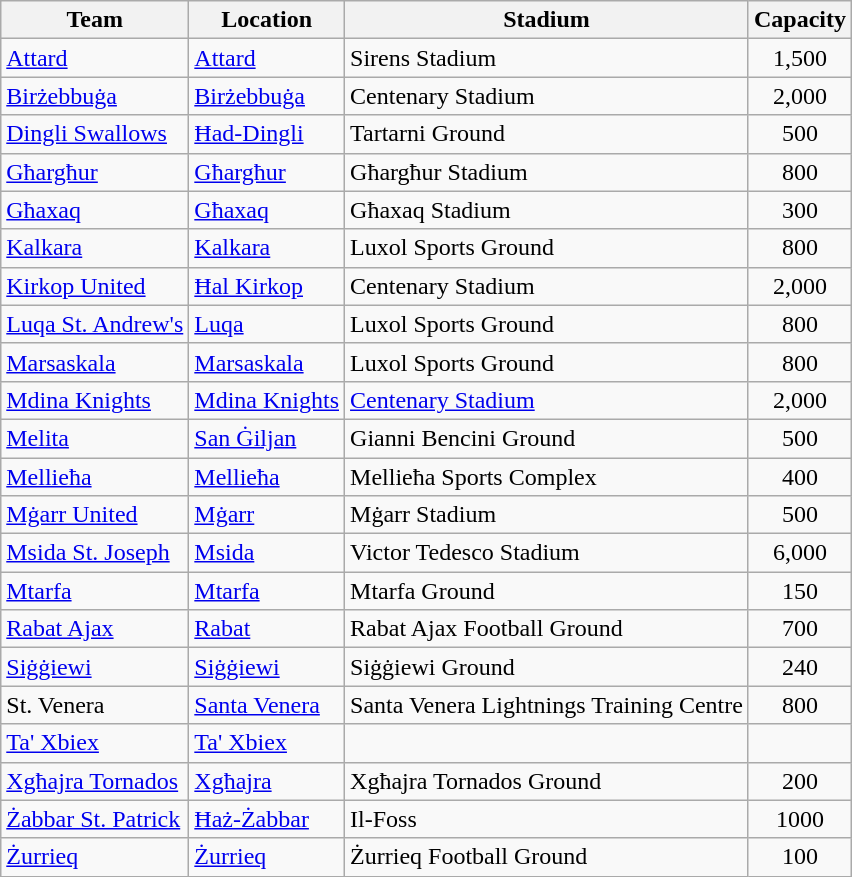<table class="wikitable sortable">
<tr>
<th>Team</th>
<th>Location</th>
<th>Stadium</th>
<th>Capacity</th>
</tr>
<tr>
<td><a href='#'>Attard</a></td>
<td><a href='#'>Attard</a></td>
<td>Sirens Stadium</td>
<td align="center">1,500</td>
</tr>
<tr>
<td><a href='#'>Birżebbuġa</a></td>
<td><a href='#'>Birżebbuġa</a></td>
<td>Centenary Stadium</td>
<td align="center">2,000</td>
</tr>
<tr>
<td><a href='#'>Dingli Swallows</a></td>
<td><a href='#'>Ħad-Dingli</a></td>
<td>Tartarni Ground</td>
<td align="center">500</td>
</tr>
<tr>
<td><a href='#'>Għargħur</a></td>
<td><a href='#'>Għargħur</a></td>
<td>Għargħur Stadium</td>
<td align="center">800</td>
</tr>
<tr>
<td><a href='#'>Għaxaq</a></td>
<td><a href='#'>Għaxaq</a></td>
<td>Għaxaq Stadium</td>
<td align="center">300</td>
</tr>
<tr>
<td><a href='#'>Kalkara</a></td>
<td><a href='#'>Kalkara</a></td>
<td>Luxol Sports Ground</td>
<td align="center">800</td>
</tr>
<tr>
<td><a href='#'>Kirkop United</a></td>
<td><a href='#'>Ħal Kirkop</a></td>
<td>Centenary Stadium</td>
<td align="center">2,000</td>
</tr>
<tr>
<td><a href='#'>Luqa St. Andrew's</a></td>
<td><a href='#'>Luqa</a></td>
<td>Luxol Sports Ground</td>
<td align="center">800</td>
</tr>
<tr>
<td><a href='#'>Marsaskala</a></td>
<td><a href='#'>Marsaskala</a></td>
<td>Luxol Sports Ground</td>
<td align="center">800</td>
</tr>
<tr>
<td><a href='#'>Mdina Knights</a></td>
<td><a href='#'>Mdina Knights</a></td>
<td><a href='#'>Centenary Stadium</a></td>
<td align="center">2,000</td>
</tr>
<tr>
<td><a href='#'>Melita</a></td>
<td><a href='#'>San Ġiljan</a></td>
<td>Gianni Bencini Ground</td>
<td align="center">500</td>
</tr>
<tr>
<td><a href='#'>Mellieħa</a></td>
<td><a href='#'>Mellieħa</a></td>
<td>Mellieħa Sports Complex</td>
<td align="center">400</td>
</tr>
<tr>
<td><a href='#'>Mġarr United</a></td>
<td><a href='#'>Mġarr</a></td>
<td>Mġarr Stadium</td>
<td align="center">500</td>
</tr>
<tr>
<td><a href='#'>Msida St. Joseph</a></td>
<td><a href='#'>Msida</a></td>
<td>Victor Tedesco Stadium</td>
<td align="center">6,000</td>
</tr>
<tr>
<td><a href='#'>Mtarfa</a></td>
<td><a href='#'>Mtarfa</a></td>
<td>Mtarfa Ground</td>
<td align="center">150</td>
</tr>
<tr>
<td><a href='#'>Rabat Ajax</a></td>
<td><a href='#'>Rabat</a></td>
<td>Rabat Ajax Football Ground</td>
<td align="center">700</td>
</tr>
<tr>
<td><a href='#'>Siġġiewi</a></td>
<td><a href='#'>Siġġiewi</a></td>
<td>Siġġiewi Ground</td>
<td align="center">240</td>
</tr>
<tr>
<td>St. Venera</td>
<td><a href='#'>Santa Venera</a></td>
<td>Santa Venera Lightnings Training Centre</td>
<td align="center">800</td>
</tr>
<tr>
<td><a href='#'>Ta' Xbiex</a></td>
<td><a href='#'>Ta' Xbiex</a></td>
<td></td>
<td align="center"></td>
</tr>
<tr>
<td><a href='#'>Xgħajra Tornados</a></td>
<td><a href='#'>Xgħajra</a></td>
<td>Xgħajra Tornados Ground</td>
<td align="center">200</td>
</tr>
<tr>
<td><a href='#'>Żabbar St. Patrick</a></td>
<td><a href='#'>Ħaż-Żabbar</a></td>
<td>Il-Foss</td>
<td align="center">1000</td>
</tr>
<tr>
<td><a href='#'>Żurrieq</a></td>
<td><a href='#'>Żurrieq</a></td>
<td>Żurrieq Football Ground</td>
<td align="center">100</td>
</tr>
</table>
